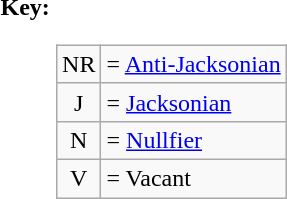<table>
<tr valign=top>
<th>Key:</th>
<td><br><table class=wikitable>
<tr>
<td align=center >NR</td>
<td>= <a href='#'>Anti-Jacksonian</a></td>
</tr>
<tr>
<td align=center >J</td>
<td>= <a href='#'>Jacksonian</a></td>
</tr>
<tr>
<td align=center >N</td>
<td>= <a href='#'>Nullfier</a></td>
</tr>
<tr>
<td align=center >V</td>
<td>= Vacant</td>
</tr>
</table>
</td>
</tr>
</table>
